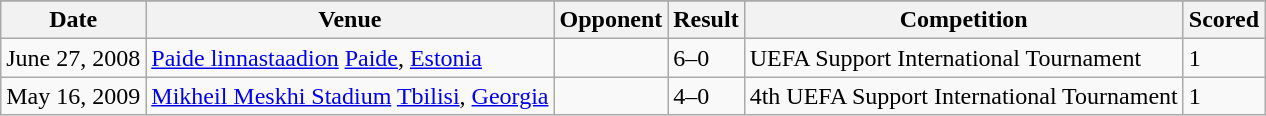<table class=wikitable>
<tr>
</tr>
<tr>
<th>Date</th>
<th>Venue</th>
<th>Opponent</th>
<th>Result</th>
<th>Competition</th>
<th>Scored</th>
</tr>
<tr>
<td>June 27, 2008</td>
<td><a href='#'>Paide linnastaadion</a> <a href='#'>Paide</a>, <a href='#'>Estonia</a></td>
<td></td>
<td>6–0</td>
<td>UEFA Support International Tournament</td>
<td>1</td>
</tr>
<tr>
<td>May 16, 2009</td>
<td><a href='#'>Mikheil Meskhi Stadium</a> <a href='#'>Tbilisi</a>, <a href='#'>Georgia</a></td>
<td></td>
<td>4–0</td>
<td>4th UEFA Support International Tournament</td>
<td>1</td>
</tr>
</table>
